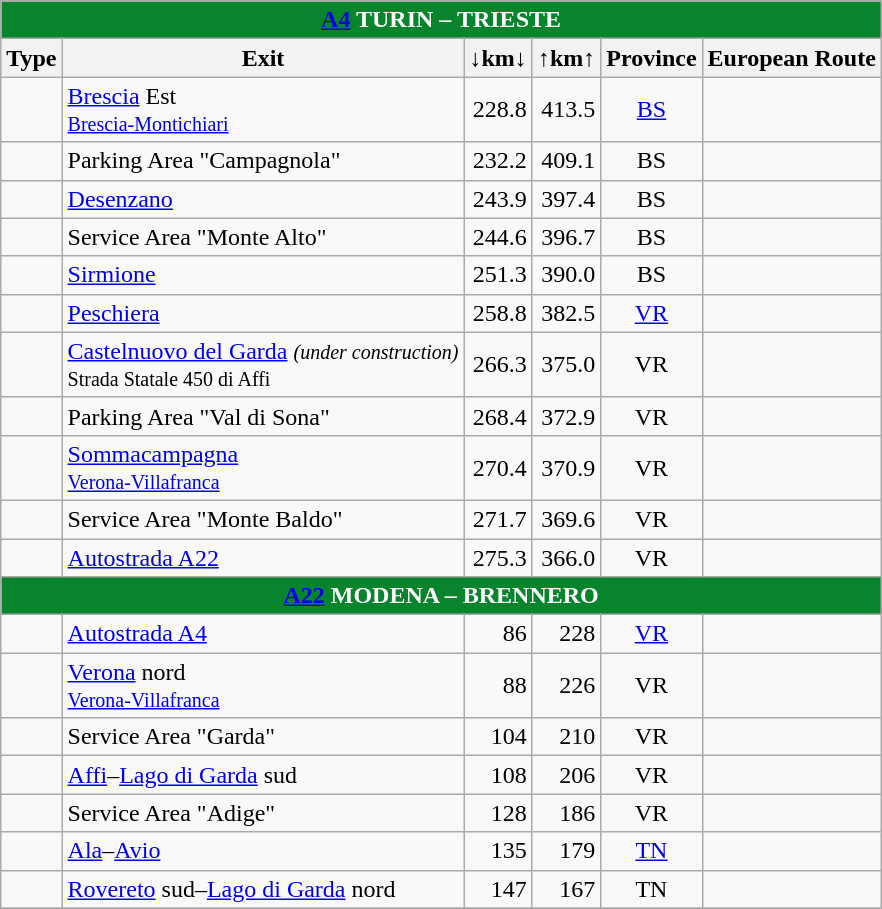<table class="wikitable" border="1">
<tr>
</tr>
<tr align="center" bgcolor="08842C" style="color: white;font-size:100%;">
<td colspan="6"><strong><a href='#'>A4</a> TURIN – TRIESTE</strong></td>
</tr>
<tr>
<th><strong>Type</strong></th>
<th align="center"><strong>Exit</strong></th>
<th align="center"><strong>↓km↓</strong></th>
<th align="center"><strong>↑km↑</strong></th>
<th align="center"><strong>Province</strong></th>
<th align="center"><strong>European Route</strong></th>
</tr>
<tr>
<td></td>
<td><a href='#'>Brescia</a> Est <br><small> <a href='#'>Brescia-Montichiari</a></small></td>
<td align="right">228.8</td>
<td align="right">413.5</td>
<td align="center"><a href='#'>BS</a></td>
<td align="center"></td>
</tr>
<tr>
<td></td>
<td>Parking Area "Campagnola"</td>
<td align="right">232.2</td>
<td align="right">409.1</td>
<td align="center">BS</td>
<td align="center"></td>
</tr>
<tr>
<td></td>
<td><a href='#'>Desenzano</a></td>
<td align="right">243.9</td>
<td align="right">397.4</td>
<td align="center">BS</td>
<td align="center"></td>
</tr>
<tr>
<td></td>
<td>Service Area "Monte Alto"</td>
<td align="right">244.6</td>
<td align="right">396.7</td>
<td align="center">BS</td>
<td align="center"></td>
</tr>
<tr>
<td></td>
<td><a href='#'>Sirmione</a></td>
<td align="right">251.3</td>
<td align="right">390.0</td>
<td align="center">BS</td>
<td align="center"></td>
</tr>
<tr>
<td></td>
<td><a href='#'>Peschiera</a></td>
<td align="right">258.8</td>
<td align="right">382.5</td>
<td align="center"><a href='#'>VR</a></td>
<td align="center"></td>
</tr>
<tr>
<td></td>
<td><a href='#'>Castelnuovo del Garda</a> <small><em>(under construction)</em></small><br><small> Strada Statale 450 di Affi</small></td>
<td align="right">266.3</td>
<td align="right">375.0</td>
<td align="center">VR</td>
<td align="center"></td>
</tr>
<tr>
<td></td>
<td>Parking Area "Val di Sona"</td>
<td align="right">268.4</td>
<td align="right">372.9</td>
<td align="center">VR</td>
<td align="center"></td>
</tr>
<tr>
<td></td>
<td><a href='#'>Sommacampagna</a><br><small> <a href='#'>Verona-Villafranca</a></small></td>
<td align="right">270.4</td>
<td align="right">370.9</td>
<td align="center">VR</td>
<td align="center"></td>
</tr>
<tr>
<td></td>
<td>Service Area "Monte Baldo"</td>
<td align="right">271.7</td>
<td align="right">369.6</td>
<td align="center">VR</td>
<td align="center"></td>
</tr>
<tr>
<td></td>
<td> <a href='#'>Autostrada A22</a></td>
<td align="right">275.3</td>
<td align="right">366.0</td>
<td align="center">VR</td>
<td align="center"></td>
</tr>
<tr>
<td style="color:white; background:#08842c; text-align:center" colspan=6><strong><a href='#'>A22</a> MODENA – BRENNERO</strong></td>
</tr>
<tr>
<td></td>
<td> <a href='#'>Autostrada A4</a></td>
<td align="right">86</td>
<td align="right">228</td>
<td align="center"><a href='#'>VR</a></td>
<td align="center"></td>
</tr>
<tr>
<td></td>
<td><a href='#'>Verona</a> nord<br><small> <a href='#'>Verona-Villafranca</a></small></td>
<td align="right">88</td>
<td align="right">226</td>
<td align="center">VR</td>
<td align="center"></td>
</tr>
<tr>
<td></td>
<td>Service Area "Garda"</td>
<td align="right">104</td>
<td align="right">210</td>
<td align="center">VR</td>
<td align="center"></td>
</tr>
<tr>
<td></td>
<td><a href='#'>Affi</a>–<a href='#'>Lago di Garda</a> sud</td>
<td align="right">108</td>
<td align="right">206</td>
<td align="center">VR</td>
<td align="center"></td>
</tr>
<tr>
<td></td>
<td>Service Area "Adige"</td>
<td align="right">128</td>
<td align="right">186</td>
<td align="center">VR</td>
<td align="center"></td>
</tr>
<tr>
<td></td>
<td><a href='#'>Ala</a>–<a href='#'>Avio</a></td>
<td align="right">135</td>
<td align="right">179</td>
<td align="center"><a href='#'>TN</a></td>
<td align="center"></td>
</tr>
<tr>
<td></td>
<td><a href='#'>Rovereto</a> sud–<a href='#'>Lago di Garda</a> nord</td>
<td align="right">147</td>
<td align="right">167</td>
<td align="center">TN</td>
<td align="center"></td>
</tr>
<tr>
</tr>
</table>
